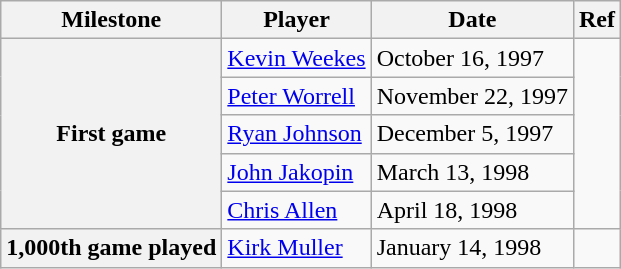<table class="wikitable">
<tr>
<th scope="col">Milestone</th>
<th scope="col">Player</th>
<th scope="col">Date</th>
<th scope="col">Ref</th>
</tr>
<tr>
<th rowspan=5>First game</th>
<td><a href='#'>Kevin Weekes</a></td>
<td>October 16, 1997</td>
<td rowspan=5></td>
</tr>
<tr>
<td><a href='#'>Peter Worrell</a></td>
<td>November 22, 1997</td>
</tr>
<tr>
<td><a href='#'>Ryan Johnson</a></td>
<td>December 5, 1997</td>
</tr>
<tr>
<td><a href='#'>John Jakopin</a></td>
<td>March 13, 1998</td>
</tr>
<tr>
<td><a href='#'>Chris Allen</a></td>
<td>April 18, 1998</td>
</tr>
<tr>
<th>1,000th game played</th>
<td><a href='#'>Kirk Muller</a></td>
<td>January 14, 1998</td>
<td></td>
</tr>
</table>
